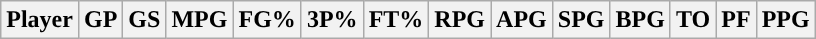<table class="wikitable sortable" style="text-align:center;">
<tr>
<th>Player</th>
<th>GP</th>
<th>GS</th>
<th>MPG</th>
<th>FG%</th>
<th>3P%</th>
<th>FT%</th>
<th>RPG</th>
<th>APG</th>
<th>SPG</th>
<th>BPG</th>
<th>TO</th>
<th>PF</th>
<th>PPG</th>
</tr>
</table>
